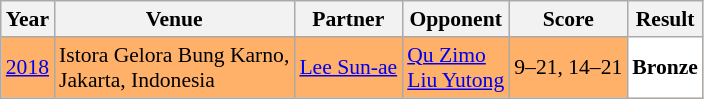<table class="sortable wikitable" style="font-size: 90%;">
<tr>
<th>Year</th>
<th>Venue</th>
<th>Partner</th>
<th>Opponent</th>
<th>Score</th>
<th>Result</th>
</tr>
<tr style="background:#FFB069">
<td align="center"><a href='#'>2018</a></td>
<td align="left">Istora Gelora Bung Karno,<br>Jakarta, Indonesia</td>
<td align="left">  <a href='#'>Lee Sun-ae</a></td>
<td align="left"> <a href='#'>Qu Zimo</a><br> <a href='#'>Liu Yutong</a></td>
<td align="left">9–21, 14–21</td>
<td style="text-align:left; background:white"> <strong>Bronze</strong></td>
</tr>
</table>
